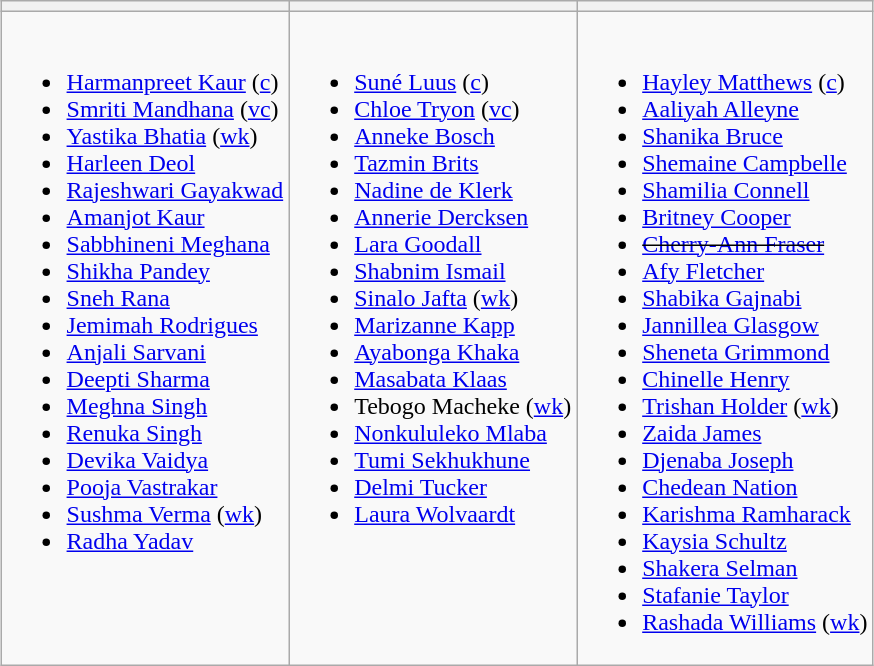<table class="wikitable" style="text-align:left; margin:auto">
<tr>
<th></th>
<th></th>
<th></th>
</tr>
<tr style="vertical-align:top">
<td><br><ul><li><a href='#'>Harmanpreet Kaur</a> (<a href='#'>c</a>)</li><li><a href='#'>Smriti Mandhana</a> (<a href='#'>vc</a>)</li><li><a href='#'>Yastika Bhatia</a> (<a href='#'>wk</a>)</li><li><a href='#'>Harleen Deol</a></li><li><a href='#'>Rajeshwari Gayakwad</a></li><li><a href='#'>Amanjot Kaur</a></li><li><a href='#'>Sabbhineni Meghana</a></li><li><a href='#'>Shikha Pandey</a></li><li><a href='#'>Sneh Rana</a></li><li><a href='#'>Jemimah Rodrigues</a></li><li><a href='#'>Anjali Sarvani</a></li><li><a href='#'>Deepti Sharma</a></li><li><a href='#'>Meghna Singh</a></li><li><a href='#'>Renuka Singh</a></li><li><a href='#'>Devika Vaidya</a></li><li><a href='#'>Pooja Vastrakar</a></li><li><a href='#'>Sushma Verma</a> (<a href='#'>wk</a>)</li><li><a href='#'>Radha Yadav</a></li></ul></td>
<td><br><ul><li><a href='#'>Suné Luus</a> (<a href='#'>c</a>)</li><li><a href='#'>Chloe Tryon</a> (<a href='#'>vc</a>)</li><li><a href='#'>Anneke Bosch</a></li><li><a href='#'>Tazmin Brits</a></li><li><a href='#'>Nadine de Klerk</a></li><li><a href='#'>Annerie Dercksen</a></li><li><a href='#'>Lara Goodall</a></li><li><a href='#'>Shabnim Ismail</a></li><li><a href='#'>Sinalo Jafta</a> (<a href='#'>wk</a>)</li><li><a href='#'>Marizanne Kapp</a></li><li><a href='#'>Ayabonga Khaka</a></li><li><a href='#'>Masabata Klaas</a></li><li>Tebogo Macheke (<a href='#'>wk</a>)</li><li><a href='#'>Nonkululeko Mlaba</a></li><li><a href='#'>Tumi Sekhukhune</a></li><li><a href='#'>Delmi Tucker</a></li><li><a href='#'>Laura Wolvaardt</a></li></ul></td>
<td><br><ul><li><a href='#'>Hayley Matthews</a> (<a href='#'>c</a>)</li><li><a href='#'>Aaliyah Alleyne</a></li><li><a href='#'>Shanika Bruce</a></li><li><a href='#'>Shemaine Campbelle</a></li><li><a href='#'>Shamilia Connell</a></li><li><a href='#'>Britney Cooper</a></li><li><s><a href='#'>Cherry-Ann Fraser</a></s></li><li><a href='#'>Afy Fletcher</a></li><li><a href='#'>Shabika Gajnabi</a></li><li><a href='#'>Jannillea Glasgow</a></li><li><a href='#'>Sheneta Grimmond</a></li><li><a href='#'>Chinelle Henry</a></li><li><a href='#'>Trishan Holder</a> (<a href='#'>wk</a>)</li><li><a href='#'>Zaida James</a></li><li><a href='#'>Djenaba Joseph</a></li><li><a href='#'>Chedean Nation</a></li><li><a href='#'>Karishma Ramharack</a></li><li><a href='#'>Kaysia Schultz</a></li><li><a href='#'>Shakera Selman</a></li><li><a href='#'>Stafanie Taylor</a></li><li><a href='#'>Rashada Williams</a> (<a href='#'>wk</a>)</li></ul></td>
</tr>
</table>
